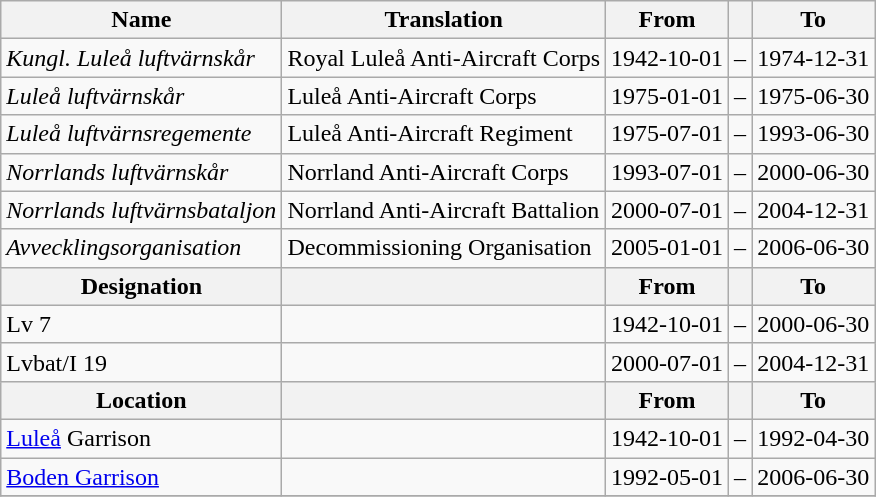<table class="wikitable">
<tr>
<th style="font-weight:bold;">Name</th>
<th style="font-weight:bold;">Translation</th>
<th style="text-align: center; font-weight:bold;">From</th>
<th></th>
<th style="text-align: center; font-weight:bold;">To</th>
</tr>
<tr>
<td style="font-style:italic;">Kungl. Luleå luftvärnskår</td>
<td>Royal Luleå Anti-Aircraft Corps</td>
<td>1942-10-01</td>
<td>–</td>
<td>1974-12-31</td>
</tr>
<tr>
<td style="font-style:italic;">Luleå luftvärnskår</td>
<td>Luleå Anti-Aircraft Corps</td>
<td>1975-01-01</td>
<td>–</td>
<td>1975-06-30</td>
</tr>
<tr>
<td style="font-style:italic;">Luleå luftvärnsregemente</td>
<td>Luleå Anti-Aircraft Regiment</td>
<td>1975-07-01</td>
<td>–</td>
<td>1993-06-30</td>
</tr>
<tr>
<td style="font-style:italic;">Norrlands luftvärnskår</td>
<td>Norrland Anti-Aircraft Corps</td>
<td>1993-07-01</td>
<td>–</td>
<td>2000-06-30</td>
</tr>
<tr>
<td style="font-style:italic;">Norrlands luftvärnsbataljon</td>
<td>Norrland Anti-Aircraft Battalion</td>
<td>2000-07-01</td>
<td>–</td>
<td>2004-12-31</td>
</tr>
<tr>
<td style="font-style:italic;">Avvecklingsorganisation</td>
<td>Decommissioning Organisation</td>
<td>2005-01-01</td>
<td>–</td>
<td>2006-06-30</td>
</tr>
<tr>
<th style="font-weight:bold;">Designation</th>
<th style="font-weight:bold;"></th>
<th style="text-align: center; font-weight:bold;">From</th>
<th></th>
<th style="text-align: center; font-weight:bold;">To</th>
</tr>
<tr>
<td>Lv 7</td>
<td></td>
<td style="text-align: center;">1942-10-01</td>
<td style="text-align: center;">–</td>
<td style="text-align: center;">2000-06-30</td>
</tr>
<tr>
<td>Lvbat/I 19</td>
<td></td>
<td style="text-align: center;">2000-07-01</td>
<td style="text-align: center;">–</td>
<td style="text-align: center;">2004-12-31</td>
</tr>
<tr>
<th style="font-weight:bold;">Location</th>
<th style="font-weight:bold;"></th>
<th style="text-align: center; font-weight:bold;">From</th>
<th></th>
<th style="text-align: center; font-weight:bold;">To</th>
</tr>
<tr>
<td><a href='#'>Luleå</a> Garrison</td>
<td></td>
<td style="text-align: center;">1942-10-01</td>
<td style="text-align: center;">–</td>
<td style="text-align: center;">1992-04-30</td>
</tr>
<tr>
<td><a href='#'>Boden Garrison</a></td>
<td></td>
<td style="text-align: center;">1992-05-01</td>
<td style="text-align: center;">–</td>
<td style="text-align: center;">2006-06-30</td>
</tr>
<tr>
</tr>
</table>
